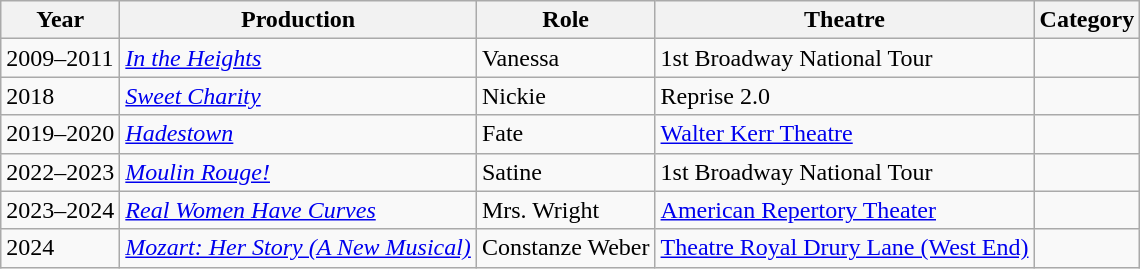<table class="wikitable">
<tr>
<th>Year</th>
<th>Production</th>
<th>Role</th>
<th>Theatre</th>
<th>Category</th>
</tr>
<tr>
<td>2009–2011</td>
<td><em><a href='#'>In the Heights</a></em></td>
<td>Vanessa</td>
<td>1st Broadway National Tour</td>
<td></td>
</tr>
<tr>
<td>2018</td>
<td><em><a href='#'>Sweet Charity</a></em></td>
<td>Nickie</td>
<td>Reprise 2.0</td>
<td></td>
</tr>
<tr>
<td>2019–2020</td>
<td><em><a href='#'>Hadestown</a></em></td>
<td>Fate</td>
<td><a href='#'>Walter Kerr Theatre</a></td>
<td></td>
</tr>
<tr>
<td>2022–2023</td>
<td><em><a href='#'>Moulin Rouge!</a></em></td>
<td>Satine</td>
<td>1st Broadway National Tour</td>
<td></td>
</tr>
<tr>
<td>2023–2024</td>
<td><em><a href='#'>Real Women Have Curves</a></em></td>
<td>Mrs. Wright</td>
<td><a href='#'>American Repertory Theater</a></td>
<td></td>
</tr>
<tr>
<td>2024</td>
<td><em><a href='#'>Mozart: Her Story (A New Musical)</a></em></td>
<td>Constanze Weber</td>
<td><a href='#'>Theatre Royal Drury Lane (West End)</a></td>
</tr>
</table>
